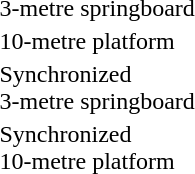<table>
<tr>
<td>3-metre springboard <br></td>
<td><strong></strong></td>
<td></td>
<td></td>
</tr>
<tr>
<td>10-metre platform <br></td>
<td><strong></strong></td>
<td></td>
<td></td>
</tr>
<tr>
<td>Synchronized<br>3-metre springboard <br></td>
<td><strong><br></strong></td>
<td><br></td>
<td><br></td>
</tr>
<tr>
<td>Synchronized<br>10-metre platform <br></td>
<td><strong><br></strong></td>
<td><br></td>
<td><br></td>
</tr>
</table>
